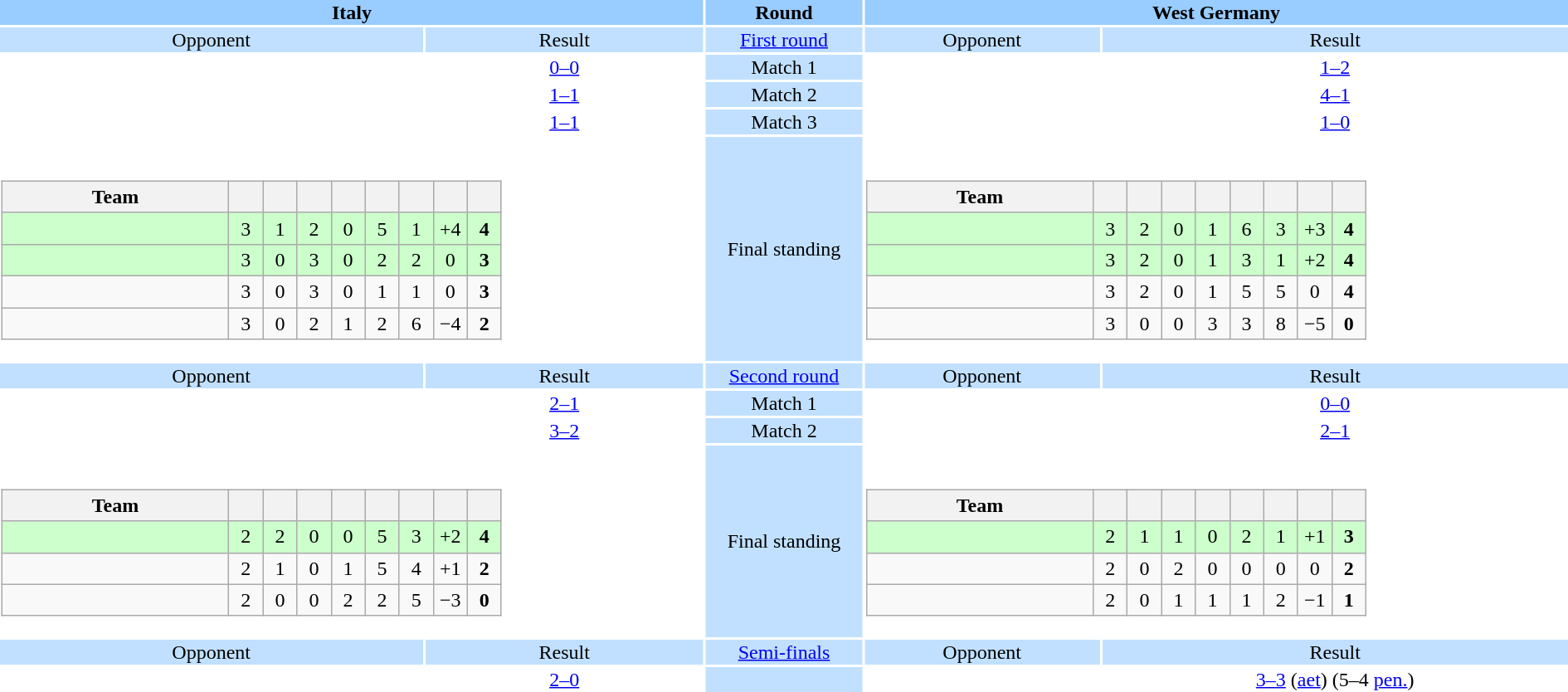<table style="width:100%;text-align:center">
<tr style="vertical-align:top;background:#9cf">
<th colspan=2 style="width:1*">Italy</th>
<th>Round</th>
<th colspan=2 style="width:1*">West Germany</th>
</tr>
<tr style="vertical-align:top;background:#c1e0ff">
<td>Opponent</td>
<td>Result</td>
<td><a href='#'>First round</a></td>
<td>Opponent</td>
<td>Result</td>
</tr>
<tr>
<td></td>
<td><a href='#'>0–0</a></td>
<td style="background:#c1e0ff">Match 1</td>
<td></td>
<td><a href='#'>1–2</a></td>
</tr>
<tr>
<td></td>
<td><a href='#'>1–1</a></td>
<td style="background:#c1e0ff">Match 2</td>
<td></td>
<td><a href='#'>4–1</a></td>
</tr>
<tr>
<td></td>
<td><a href='#'>1–1</a></td>
<td style="background:#c1e0ff">Match 3</td>
<td></td>
<td><a href='#'>1–0</a></td>
</tr>
<tr>
<td colspan="2" style="text-align:center"><br><table class="wikitable" style="text-align:center">
<tr>
<th width="175">Team</th>
<th width="20"></th>
<th width="20"></th>
<th width="20"></th>
<th width="20"></th>
<th width="20"></th>
<th width="20"></th>
<th width="20"></th>
<th width="20"></th>
</tr>
<tr style="background:#cfc">
<td align=left></td>
<td>3</td>
<td>1</td>
<td>2</td>
<td>0</td>
<td>5</td>
<td>1</td>
<td>+4</td>
<td><strong>4</strong></td>
</tr>
<tr style="background:#cfc">
<td align=left><strong></strong></td>
<td>3</td>
<td>0</td>
<td>3</td>
<td>0</td>
<td>2</td>
<td>2</td>
<td>0</td>
<td><strong>3</strong></td>
</tr>
<tr>
<td align=left></td>
<td>3</td>
<td>0</td>
<td>3</td>
<td>0</td>
<td>1</td>
<td>1</td>
<td>0</td>
<td><strong>3</strong></td>
</tr>
<tr>
<td align=left></td>
<td>3</td>
<td>0</td>
<td>2</td>
<td>1</td>
<td>2</td>
<td>6</td>
<td>−4</td>
<td><strong>2</strong></td>
</tr>
</table>
</td>
<td style="background:#c1e0ff">Final standing</td>
<td colspan="2" style="text-align:center"><br><table class="wikitable" style="text-align:center">
<tr>
<th width="175">Team</th>
<th width="20"></th>
<th width="20"></th>
<th width="20"></th>
<th width="20"></th>
<th width="20"></th>
<th width="20"></th>
<th width="20"></th>
<th width="20"></th>
</tr>
<tr style="background:#cfc">
<td align=left><strong></strong></td>
<td>3</td>
<td>2</td>
<td>0</td>
<td>1</td>
<td>6</td>
<td>3</td>
<td>+3</td>
<td><strong>4</strong></td>
</tr>
<tr style="background:#cfc">
<td align=left></td>
<td>3</td>
<td>2</td>
<td>0</td>
<td>1</td>
<td>3</td>
<td>1</td>
<td>+2</td>
<td><strong>4</strong></td>
</tr>
<tr>
<td align=left></td>
<td>3</td>
<td>2</td>
<td>0</td>
<td>1</td>
<td>5</td>
<td>5</td>
<td>0</td>
<td><strong>4</strong></td>
</tr>
<tr>
<td align=left></td>
<td>3</td>
<td>0</td>
<td>0</td>
<td>3</td>
<td>3</td>
<td>8</td>
<td>−5</td>
<td><strong>0</strong></td>
</tr>
</table>
</td>
</tr>
<tr style="vertical-align:top;background:#c1e0ff">
<td>Opponent</td>
<td>Result</td>
<td><a href='#'>Second round</a></td>
<td>Opponent</td>
<td>Result</td>
</tr>
<tr>
<td></td>
<td><a href='#'>2–1</a></td>
<td style="background:#c1e0ff">Match 1</td>
<td></td>
<td><a href='#'>0–0</a></td>
</tr>
<tr>
<td></td>
<td><a href='#'>3–2</a></td>
<td style="background:#c1e0ff">Match 2</td>
<td></td>
<td><a href='#'>2–1</a></td>
</tr>
<tr>
<td colspan="2" style="text-align:center"><br><table class="wikitable" style="text-align:center">
<tr>
<th width="175">Team</th>
<th width="20"></th>
<th width="20"></th>
<th width="20"></th>
<th width="20"></th>
<th width="20"></th>
<th width="20"></th>
<th width="20"></th>
<th width="20"></th>
</tr>
<tr style="background:#cfc">
<td align=left><strong></strong></td>
<td>2</td>
<td>2</td>
<td>0</td>
<td>0</td>
<td>5</td>
<td>3</td>
<td>+2</td>
<td><strong>4</strong></td>
</tr>
<tr>
<td align=left></td>
<td>2</td>
<td>1</td>
<td>0</td>
<td>1</td>
<td>5</td>
<td>4</td>
<td>+1</td>
<td><strong>2</strong></td>
</tr>
<tr>
<td align=left></td>
<td>2</td>
<td>0</td>
<td>0</td>
<td>2</td>
<td>2</td>
<td>5</td>
<td>−3</td>
<td><strong>0</strong></td>
</tr>
</table>
</td>
<td style="background:#c1e0ff">Final standing</td>
<td colspan="2" style="text-align:center"><br><table class="wikitable" style="text-align:center">
<tr>
<th width="175">Team</th>
<th width="20"></th>
<th width="20"></th>
<th width="20"></th>
<th width="20"></th>
<th width="20"></th>
<th width="20"></th>
<th width="20"></th>
<th width="20"></th>
</tr>
<tr style="background:#cfc">
<td align=left><strong></strong></td>
<td>2</td>
<td>1</td>
<td>1</td>
<td>0</td>
<td>2</td>
<td>1</td>
<td>+1</td>
<td><strong>3</strong></td>
</tr>
<tr>
<td align=left></td>
<td>2</td>
<td>0</td>
<td>2</td>
<td>0</td>
<td>0</td>
<td>0</td>
<td>0</td>
<td><strong>2</strong></td>
</tr>
<tr>
<td align=left></td>
<td>2</td>
<td>0</td>
<td>1</td>
<td>1</td>
<td>1</td>
<td>2</td>
<td>−1</td>
<td><strong>1</strong></td>
</tr>
</table>
</td>
</tr>
<tr style="vertical-align:top;background:#c1e0ff">
<td>Opponent</td>
<td>Result</td>
<td><a href='#'>Semi-finals</a></td>
<td>Opponent</td>
<td>Result</td>
</tr>
<tr>
<td></td>
<td><a href='#'>2–0</a></td>
<td style="background:#c1e0ff"></td>
<td></td>
<td><a href='#'>3–3</a> (<a href='#'>aet</a>) (5–4 <a href='#'>pen.</a>)</td>
</tr>
</table>
